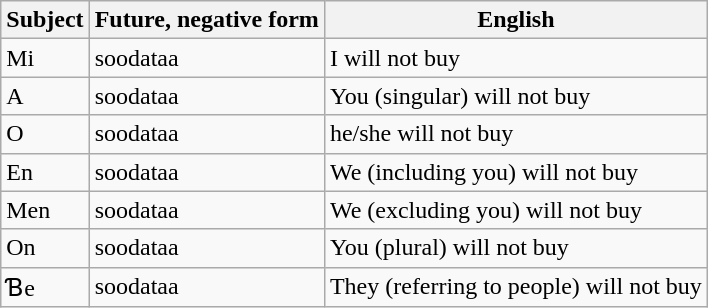<table class="wikitable">
<tr>
<th>Subject</th>
<th>Future, negative form</th>
<th>English</th>
</tr>
<tr>
<td>Mi</td>
<td>soodataa</td>
<td>I will not buy</td>
</tr>
<tr>
<td>A</td>
<td>soodataa</td>
<td>You (singular) will not buy</td>
</tr>
<tr>
<td>O</td>
<td>soodataa</td>
<td>he/she will not buy</td>
</tr>
<tr>
<td>En</td>
<td>soodataa</td>
<td>We (including you) will not buy</td>
</tr>
<tr>
<td>Men</td>
<td>soodataa</td>
<td>We (excluding you) will not buy</td>
</tr>
<tr>
<td>On</td>
<td>soodataa</td>
<td>You (plural) will not buy</td>
</tr>
<tr>
<td>Ɓe</td>
<td>soodataa</td>
<td>They (referring to people) will not buy</td>
</tr>
</table>
